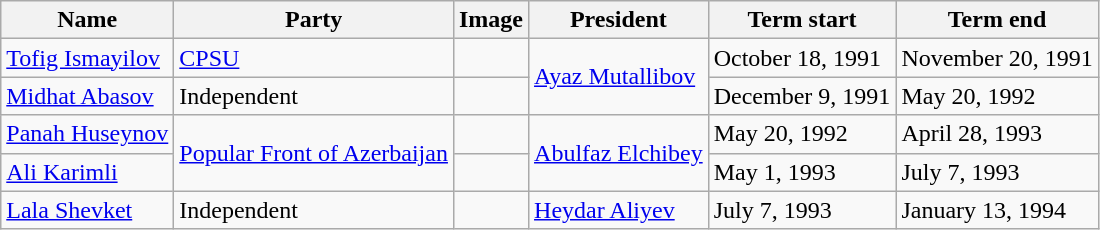<table class="wikitable">
<tr>
<th>Name</th>
<th>Party</th>
<th>Image</th>
<th>President</th>
<th>Term start</th>
<th>Term end</th>
</tr>
<tr>
<td><a href='#'>Tofig Ismayilov</a></td>
<td><a href='#'>CPSU</a></td>
<td></td>
<td rowspan="2"><a href='#'>Ayaz Mutallibov</a></td>
<td>October 18, 1991</td>
<td>November 20, 1991</td>
</tr>
<tr>
<td><a href='#'>Midhat Abasov</a></td>
<td>Independent</td>
<td></td>
<td>December 9, 1991</td>
<td>May 20, 1992</td>
</tr>
<tr>
<td><a href='#'>Panah Huseynov</a></td>
<td rowspan="2"><a href='#'>Popular Front of Azerbaijan</a></td>
<td></td>
<td rowspan="2"><a href='#'>Abulfaz Elchibey</a></td>
<td>May 20, 1992</td>
<td>April 28, 1993</td>
</tr>
<tr>
<td><a href='#'>Ali Karimli</a></td>
<td></td>
<td>May 1, 1993</td>
<td>July 7, 1993</td>
</tr>
<tr>
<td><a href='#'>Lala Shevket</a></td>
<td>Independent</td>
<td></td>
<td><a href='#'>Heydar Aliyev</a></td>
<td>July 7, 1993</td>
<td>January 13, 1994</td>
</tr>
</table>
